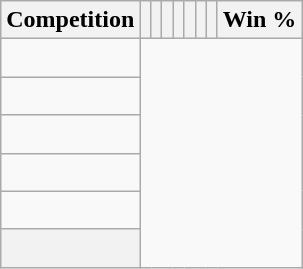<table class="wikitable sortable" style="text-align: center;">
<tr>
<th>Competition</th>
<th></th>
<th></th>
<th></th>
<th></th>
<th></th>
<th></th>
<th></th>
<th>Win %</th>
</tr>
<tr>
<td align=left><br></td>
</tr>
<tr>
<td align=left><br></td>
</tr>
<tr>
<td align=left><br></td>
</tr>
<tr>
<td align=left><br></td>
</tr>
<tr>
<td align=left><br></td>
</tr>
<tr class="sortbottom">
<th><br></th>
</tr>
</table>
